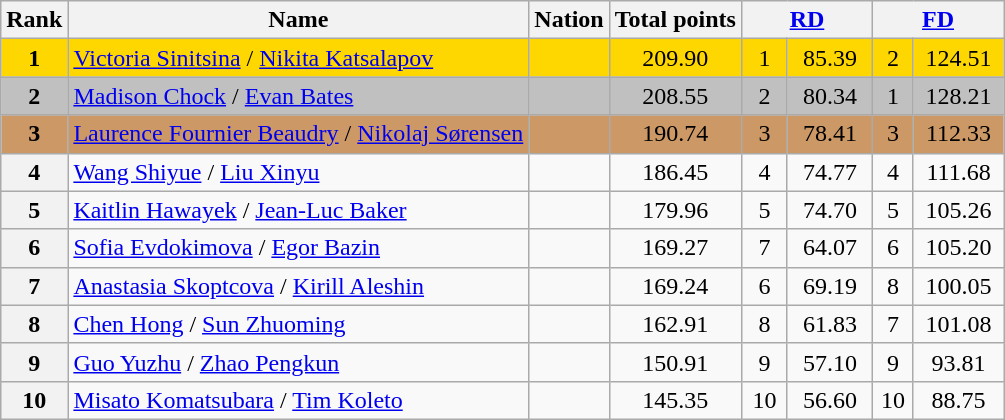<table class="wikitable sortable">
<tr>
<th>Rank</th>
<th>Name</th>
<th>Nation</th>
<th>Total points</th>
<th colspan="2" width="80px"><a href='#'>RD</a></th>
<th colspan="2" width="80px"><a href='#'>FD</a></th>
</tr>
<tr bgcolor="gold">
<td align="center"><strong>1</strong></td>
<td><a href='#'>Victoria Sinitsina</a> / <a href='#'>Nikita Katsalapov</a></td>
<td></td>
<td align="center">209.90</td>
<td align="center">1</td>
<td align="center">85.39</td>
<td align="center">2</td>
<td align="center">124.51</td>
</tr>
<tr bgcolor="silver">
<td align="center"><strong>2</strong></td>
<td><a href='#'>Madison Chock</a> / <a href='#'>Evan Bates</a></td>
<td></td>
<td align="center">208.55</td>
<td align="center">2</td>
<td align="center">80.34</td>
<td align="center">1</td>
<td align="center">128.21</td>
</tr>
<tr bgcolor="cc9966">
<td align="center"><strong>3</strong></td>
<td><a href='#'>Laurence Fournier Beaudry</a> / <a href='#'>Nikolaj Sørensen</a></td>
<td></td>
<td align="center">190.74</td>
<td align="center">3</td>
<td align="center">78.41</td>
<td align="center">3</td>
<td align="center">112.33</td>
</tr>
<tr>
<th>4</th>
<td><a href='#'>Wang Shiyue</a> / <a href='#'>Liu Xinyu</a></td>
<td></td>
<td align="center">186.45</td>
<td align="center">4</td>
<td align="center">74.77</td>
<td align="center">4</td>
<td align="center">111.68</td>
</tr>
<tr>
<th>5</th>
<td><a href='#'>Kaitlin Hawayek</a> / <a href='#'>Jean-Luc Baker</a></td>
<td></td>
<td align="center">179.96</td>
<td align="center">5</td>
<td align="center">74.70</td>
<td align="center">5</td>
<td align="center">105.26</td>
</tr>
<tr>
<th>6</th>
<td><a href='#'>Sofia Evdokimova</a> / <a href='#'>Egor Bazin</a></td>
<td></td>
<td align="center">169.27</td>
<td align="center">7</td>
<td align="center">64.07</td>
<td align="center">6</td>
<td align="center">105.20</td>
</tr>
<tr>
<th>7</th>
<td><a href='#'>Anastasia Skoptcova</a> / <a href='#'>Kirill Aleshin</a></td>
<td></td>
<td align="center">169.24</td>
<td align="center">6</td>
<td align="center">69.19</td>
<td align="center">8</td>
<td align="center">100.05</td>
</tr>
<tr>
<th>8</th>
<td><a href='#'>Chen Hong</a> / <a href='#'>Sun Zhuoming</a></td>
<td></td>
<td align="center">162.91</td>
<td align="center">8</td>
<td align="center">61.83</td>
<td align="center">7</td>
<td align="center">101.08</td>
</tr>
<tr>
<th>9</th>
<td><a href='#'>Guo Yuzhu</a> / <a href='#'>Zhao Pengkun</a></td>
<td></td>
<td align="center">150.91</td>
<td align="center">9</td>
<td align="center">57.10</td>
<td align="center">9</td>
<td align="center">93.81</td>
</tr>
<tr>
<th>10</th>
<td><a href='#'>Misato Komatsubara</a> / <a href='#'>Tim Koleto</a></td>
<td></td>
<td align="center">145.35</td>
<td align="center">10</td>
<td align="center">56.60</td>
<td align="center">10</td>
<td align="center">88.75</td>
</tr>
</table>
